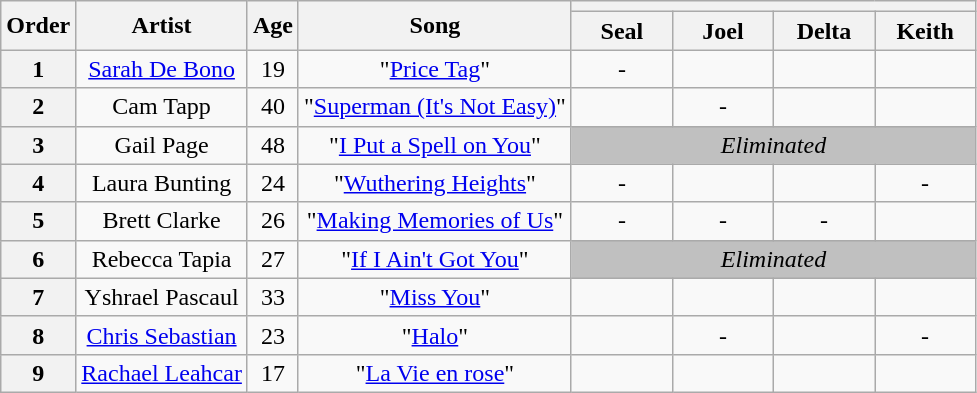<table class="wikitable plainrowheaders" style="text-align:center;" border="1">
<tr>
<th scope="col" rowspan="2">Order</th>
<th scope="col" rowspan="2">Artist</th>
<th scope="col" rowspan="2">Age</th>
<th scope="col" rowspan="2">Song</th>
<th scope="col" colspan="4"></th>
</tr>
<tr>
<th width="60">Seal</th>
<th width="60">Joel</th>
<th width="60">Delta</th>
<th width="60">Keith</th>
</tr>
<tr>
<th scope="row">1</th>
<td><a href='#'>Sarah De Bono</a></td>
<td>19</td>
<td>"<a href='#'>Price Tag</a>"</td>
<td>-</td>
<td></td>
<td></td>
<td></td>
</tr>
<tr>
<th scope="row">2</th>
<td>Cam Tapp</td>
<td>40</td>
<td>"<a href='#'>Superman (It's Not Easy)</a>"</td>
<td></td>
<td>-</td>
<td></td>
<td></td>
</tr>
<tr>
<th scope="row">3</th>
<td>Gail Page</td>
<td>48</td>
<td>"<a href='#'>I Put a Spell on You</a>"</td>
<td colspan=4 style="background:silver"><em>Eliminated</em></td>
</tr>
<tr>
<th scope="row">4</th>
<td>Laura Bunting</td>
<td>24</td>
<td>"<a href='#'>Wuthering Heights</a>"</td>
<td>-</td>
<td></td>
<td></td>
<td>-</td>
</tr>
<tr>
<th scope="row">5</th>
<td>Brett Clarke</td>
<td>26</td>
<td>"<a href='#'>Making Memories of Us</a>"</td>
<td>-</td>
<td>-</td>
<td>-</td>
<td></td>
</tr>
<tr>
<th scope="row">6</th>
<td>Rebecca Tapia</td>
<td>27</td>
<td>"<a href='#'>If I Ain't Got You</a>"</td>
<td colspan=4 style="background:silver"><em>Eliminated</em></td>
</tr>
<tr>
<th scope="row">7</th>
<td>Yshrael Pascaul</td>
<td>33</td>
<td>"<a href='#'>Miss You</a>"</td>
<td></td>
<td></td>
<td></td>
<td></td>
</tr>
<tr>
<th scope="row">8</th>
<td><a href='#'>Chris Sebastian</a></td>
<td>23</td>
<td>"<a href='#'>Halo</a>"</td>
<td></td>
<td>-</td>
<td></td>
<td>-</td>
</tr>
<tr>
<th scope="row">9</th>
<td><a href='#'>Rachael Leahcar</a></td>
<td>17</td>
<td>"<a href='#'>La Vie en rose</a>"</td>
<td></td>
<td></td>
<td></td>
<td></td>
</tr>
</table>
